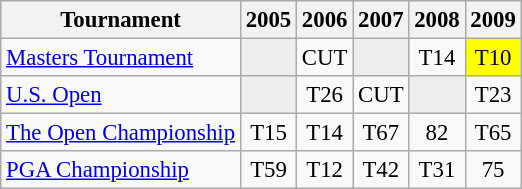<table class="wikitable" style="font-size:95%;text-align:center;">
<tr>
<th>Tournament</th>
<th>2005</th>
<th>2006</th>
<th>2007</th>
<th>2008</th>
<th>2009</th>
</tr>
<tr>
<td align=left><a href='#'>Masters Tournament</a></td>
<td style="background:#eeeeee;"></td>
<td>CUT</td>
<td style="background:#eeeeee;"></td>
<td>T14</td>
<td style="background:yellow;">T10</td>
</tr>
<tr>
<td align=left><a href='#'>U.S. Open</a></td>
<td style="background:#eeeeee;"></td>
<td>T26</td>
<td>CUT</td>
<td style="background:#eeeeee;"></td>
<td>T23</td>
</tr>
<tr>
<td align=left><a href='#'>The Open Championship</a></td>
<td>T15</td>
<td>T14</td>
<td>T67</td>
<td>82</td>
<td>T65</td>
</tr>
<tr>
<td align=left><a href='#'>PGA Championship</a></td>
<td>T59</td>
<td>T12</td>
<td>T42</td>
<td>T31</td>
<td>75</td>
</tr>
</table>
